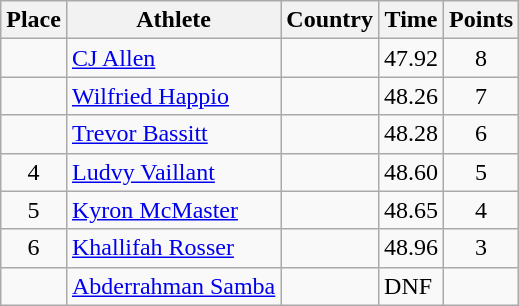<table class="wikitable">
<tr>
<th>Place</th>
<th>Athlete</th>
<th>Country</th>
<th>Time</th>
<th>Points</th>
</tr>
<tr>
<td align=center></td>
<td><a href='#'>CJ Allen</a></td>
<td></td>
<td>47.92</td>
<td align=center>8</td>
</tr>
<tr>
<td align=center></td>
<td><a href='#'>Wilfried Happio</a></td>
<td></td>
<td>48.26</td>
<td align=center>7</td>
</tr>
<tr>
<td align=center></td>
<td><a href='#'>Trevor Bassitt</a></td>
<td></td>
<td>48.28</td>
<td align=center>6</td>
</tr>
<tr>
<td align=center>4</td>
<td><a href='#'>Ludvy Vaillant</a></td>
<td></td>
<td>48.60</td>
<td align=center>5</td>
</tr>
<tr>
<td align=center>5</td>
<td><a href='#'>Kyron McMaster</a></td>
<td></td>
<td>48.65</td>
<td align=center>4</td>
</tr>
<tr>
<td align=center>6</td>
<td><a href='#'>Khallifah Rosser</a></td>
<td></td>
<td>48.96</td>
<td align=center>3</td>
</tr>
<tr>
<td align=center></td>
<td><a href='#'>Abderrahman Samba</a></td>
<td></td>
<td>DNF</td>
<td align=center></td>
</tr>
</table>
